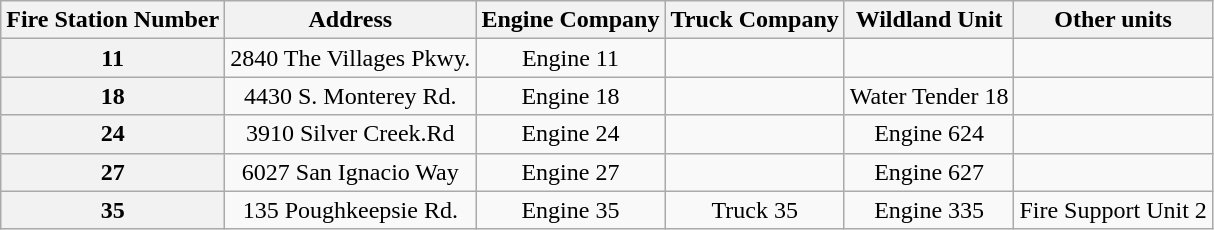<table class="wikitable" style="text-align:center;">
<tr>
<th>Fire Station Number</th>
<th>Address</th>
<th>Engine Company</th>
<th>Truck Company</th>
<th>Wildland Unit</th>
<th>Other units</th>
</tr>
<tr>
<th>11</th>
<td>2840 The Villages Pkwy.</td>
<td>Engine 11</td>
<td></td>
<td></td>
<td></td>
</tr>
<tr>
<th>18</th>
<td>4430 S. Monterey Rd.</td>
<td>Engine 18</td>
<td></td>
<td>Water Tender 18</td>
<td></td>
</tr>
<tr>
<th>24</th>
<td>3910 Silver Creek.Rd</td>
<td>Engine 24</td>
<td></td>
<td>Engine 624</td>
<td></td>
</tr>
<tr>
<th>27</th>
<td>6027 San Ignacio Way</td>
<td>Engine 27</td>
<td></td>
<td>Engine 627</td>
<td></td>
</tr>
<tr>
<th>35</th>
<td>135 Poughkeepsie Rd.</td>
<td>Engine 35</td>
<td>Truck 35</td>
<td>Engine 335</td>
<td>Fire Support Unit 2</td>
</tr>
</table>
